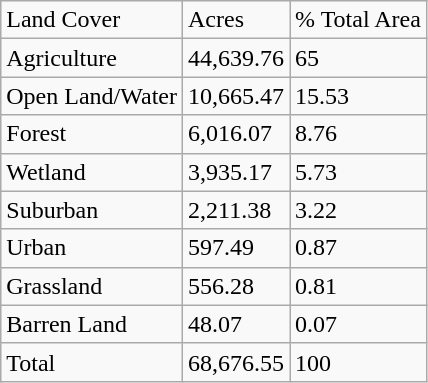<table class="wikitable">
<tr>
<td>Land Cover</td>
<td>Acres</td>
<td>% Total Area</td>
</tr>
<tr>
<td>Agriculture</td>
<td>44,639.76</td>
<td>65</td>
</tr>
<tr>
<td>Open Land/Water</td>
<td>10,665.47</td>
<td>15.53</td>
</tr>
<tr>
<td>Forest</td>
<td>6,016.07</td>
<td>8.76</td>
</tr>
<tr>
<td>Wetland</td>
<td>3,935.17</td>
<td>5.73</td>
</tr>
<tr>
<td>Suburban</td>
<td>2,211.38</td>
<td>3.22</td>
</tr>
<tr>
<td>Urban</td>
<td>597.49</td>
<td>0.87</td>
</tr>
<tr>
<td>Grassland</td>
<td>556.28</td>
<td>0.81</td>
</tr>
<tr>
<td>Barren Land</td>
<td>48.07</td>
<td>0.07</td>
</tr>
<tr>
<td>Total</td>
<td>68,676.55</td>
<td>100</td>
</tr>
</table>
